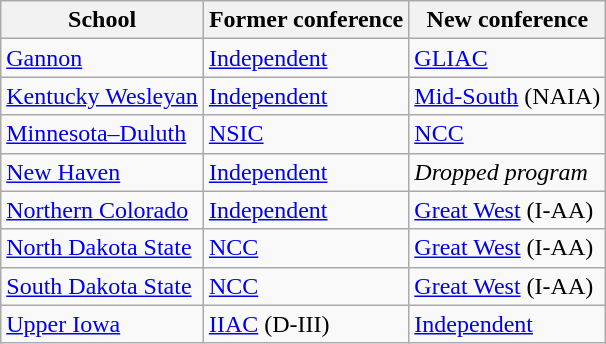<table class="wikitable sortable">
<tr>
<th>School</th>
<th>Former conference</th>
<th>New conference</th>
</tr>
<tr>
<td><a href='#'>Gannon</a></td>
<td><a href='#'>Independent</a></td>
<td><a href='#'>GLIAC</a></td>
</tr>
<tr>
<td><a href='#'>Kentucky Wesleyan</a></td>
<td><a href='#'>Independent</a></td>
<td><a href='#'>Mid-South</a> (NAIA)</td>
</tr>
<tr>
<td><a href='#'>Minnesota–Duluth</a></td>
<td><a href='#'>NSIC</a></td>
<td><a href='#'>NCC</a></td>
</tr>
<tr>
<td><a href='#'>New Haven</a></td>
<td><a href='#'>Independent</a></td>
<td><em>Dropped program</em></td>
</tr>
<tr>
<td><a href='#'>Northern Colorado</a></td>
<td><a href='#'>Independent</a></td>
<td><a href='#'>Great West</a> (I-AA)</td>
</tr>
<tr>
<td><a href='#'>North Dakota State</a></td>
<td><a href='#'>NCC</a></td>
<td><a href='#'>Great West</a> (I-AA)</td>
</tr>
<tr>
<td><a href='#'>South Dakota State</a></td>
<td><a href='#'>NCC</a></td>
<td><a href='#'>Great West</a> (I-AA)</td>
</tr>
<tr>
<td><a href='#'>Upper Iowa</a></td>
<td><a href='#'>IIAC</a> (D-III)</td>
<td><a href='#'>Independent</a></td>
</tr>
</table>
